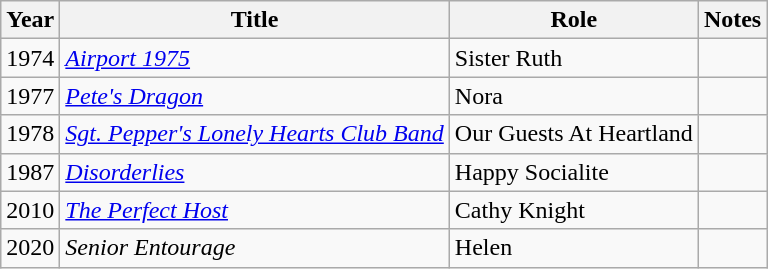<table class="wikitable">
<tr>
<th>Year</th>
<th>Title</th>
<th>Role</th>
<th>Notes</th>
</tr>
<tr>
<td>1974</td>
<td><em><a href='#'>Airport 1975</a></em></td>
<td>Sister Ruth</td>
<td></td>
</tr>
<tr>
<td>1977</td>
<td><em><a href='#'>Pete's Dragon</a></em></td>
<td>Nora</td>
<td></td>
</tr>
<tr>
<td>1978</td>
<td><em><a href='#'>Sgt. Pepper's Lonely Hearts Club Band</a></em></td>
<td>Our Guests At Heartland</td>
<td></td>
</tr>
<tr>
<td>1987</td>
<td><em><a href='#'>Disorderlies</a></em></td>
<td>Happy Socialite</td>
<td></td>
</tr>
<tr>
<td>2010</td>
<td><em><a href='#'>The Perfect Host</a></em></td>
<td>Cathy Knight</td>
<td></td>
</tr>
<tr>
<td>2020</td>
<td><em>Senior Entourage</em></td>
<td>Helen</td>
</tr>
</table>
